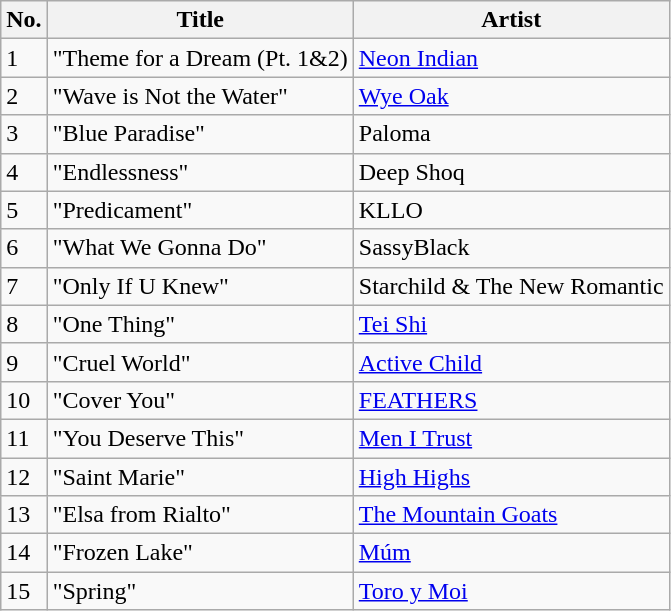<table class="wikitable">
<tr>
<th>No.</th>
<th>Title</th>
<th>Artist</th>
</tr>
<tr>
<td>1</td>
<td>"Theme for a Dream (Pt. 1&2)</td>
<td><a href='#'>Neon Indian</a></td>
</tr>
<tr>
<td>2</td>
<td>"Wave is Not the Water"</td>
<td><a href='#'>Wye Oak</a></td>
</tr>
<tr>
<td>3</td>
<td>"Blue Paradise"</td>
<td>Paloma</td>
</tr>
<tr>
<td>4</td>
<td>"Endlessness"</td>
<td>Deep Shoq</td>
</tr>
<tr>
<td>5</td>
<td>"Predicament"</td>
<td>KLLO</td>
</tr>
<tr>
<td>6</td>
<td>"What We Gonna Do"</td>
<td>SassyBlack</td>
</tr>
<tr>
<td>7</td>
<td>"Only If U Knew"</td>
<td>Starchild & The New Romantic</td>
</tr>
<tr>
<td>8</td>
<td>"One Thing"</td>
<td><a href='#'>Tei Shi</a></td>
</tr>
<tr>
<td>9</td>
<td>"Cruel World"</td>
<td><a href='#'>Active Child</a></td>
</tr>
<tr>
<td>10</td>
<td>"Cover You"</td>
<td><a href='#'>FEATHERS</a></td>
</tr>
<tr>
<td>11</td>
<td>"You Deserve This"</td>
<td><a href='#'>Men I Trust</a></td>
</tr>
<tr>
<td>12</td>
<td>"Saint Marie"</td>
<td><a href='#'>High Highs</a></td>
</tr>
<tr>
<td>13</td>
<td>"Elsa from Rialto"</td>
<td><a href='#'>The Mountain Goats</a></td>
</tr>
<tr>
<td>14</td>
<td>"Frozen Lake"</td>
<td><a href='#'>Múm</a></td>
</tr>
<tr>
<td>15</td>
<td>"Spring"</td>
<td><a href='#'>Toro y Moi</a></td>
</tr>
</table>
